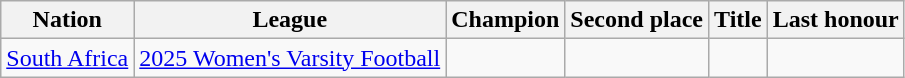<table class="wikitable sortable">
<tr>
<th>Nation</th>
<th>League</th>
<th>Champion</th>
<th>Second place</th>
<th data-sort-type="number">Title</th>
<th>Last honour</th>
</tr>
<tr>
<td> <a href='#'>South Africa</a></td>
<td><a href='#'>2025 Women's Varsity Football</a></td>
<td></td>
<td></td>
<td></td>
<td></td>
</tr>
</table>
